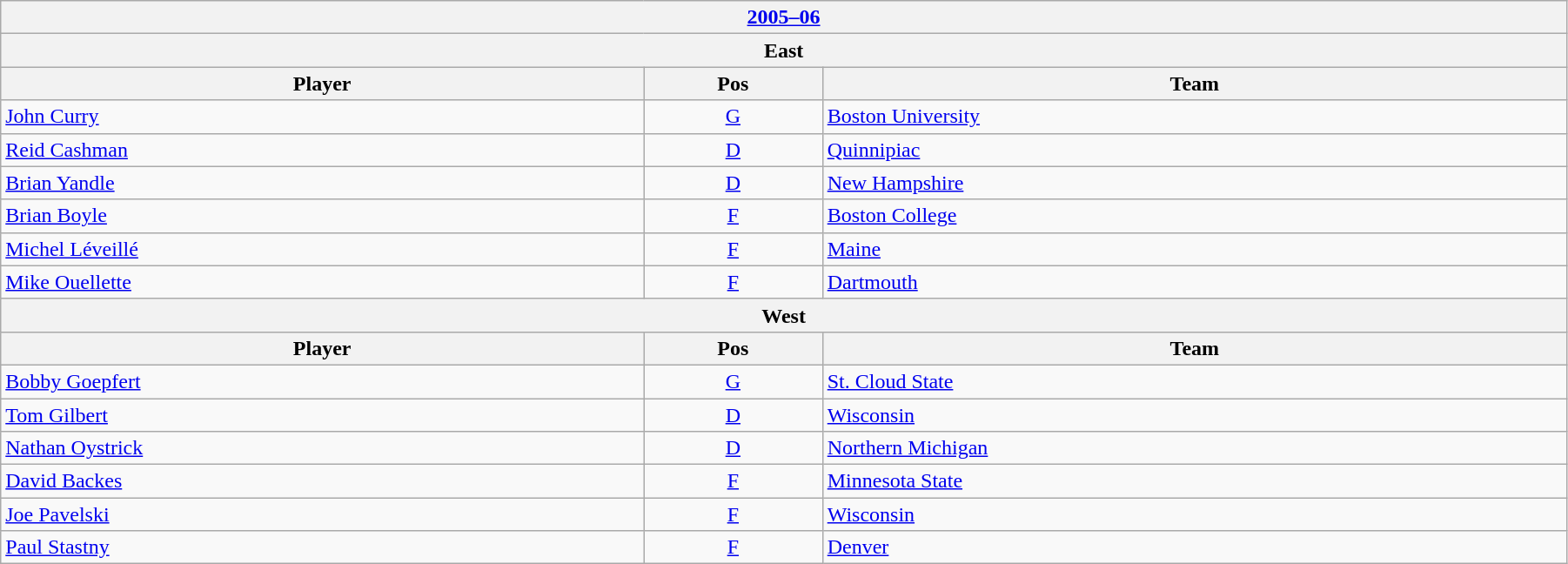<table class="wikitable" width=95%>
<tr>
<th colspan=3><a href='#'>2005–06</a></th>
</tr>
<tr>
<th colspan=3><strong>East</strong></th>
</tr>
<tr>
<th>Player</th>
<th>Pos</th>
<th>Team</th>
</tr>
<tr>
<td><a href='#'>John Curry</a></td>
<td style="text-align:center;"><a href='#'>G</a></td>
<td><a href='#'>Boston University</a></td>
</tr>
<tr>
<td><a href='#'>Reid Cashman</a></td>
<td style="text-align:center;"><a href='#'>D</a></td>
<td><a href='#'>Quinnipiac</a></td>
</tr>
<tr>
<td><a href='#'>Brian Yandle</a></td>
<td style="text-align:center;"><a href='#'>D</a></td>
<td><a href='#'>New Hampshire</a></td>
</tr>
<tr>
<td><a href='#'>Brian Boyle</a></td>
<td style="text-align:center;"><a href='#'>F</a></td>
<td><a href='#'>Boston College</a></td>
</tr>
<tr>
<td><a href='#'>Michel Léveillé</a></td>
<td style="text-align:center;"><a href='#'>F</a></td>
<td><a href='#'>Maine</a></td>
</tr>
<tr>
<td><a href='#'>Mike Ouellette</a></td>
<td style="text-align:center;"><a href='#'>F</a></td>
<td><a href='#'>Dartmouth</a></td>
</tr>
<tr>
<th colspan=3><strong>West</strong></th>
</tr>
<tr>
<th>Player</th>
<th>Pos</th>
<th>Team</th>
</tr>
<tr>
<td><a href='#'>Bobby Goepfert</a></td>
<td style="text-align:center;"><a href='#'>G</a></td>
<td><a href='#'>St. Cloud State</a></td>
</tr>
<tr>
<td><a href='#'>Tom Gilbert</a></td>
<td style="text-align:center;"><a href='#'>D</a></td>
<td><a href='#'>Wisconsin</a></td>
</tr>
<tr>
<td><a href='#'>Nathan Oystrick</a></td>
<td style="text-align:center;"><a href='#'>D</a></td>
<td><a href='#'>Northern Michigan</a></td>
</tr>
<tr>
<td><a href='#'>David Backes</a></td>
<td style="text-align:center;"><a href='#'>F</a></td>
<td><a href='#'>Minnesota State</a></td>
</tr>
<tr>
<td><a href='#'>Joe Pavelski</a></td>
<td style="text-align:center;"><a href='#'>F</a></td>
<td><a href='#'>Wisconsin</a></td>
</tr>
<tr>
<td><a href='#'>Paul Stastny</a></td>
<td style="text-align:center;"><a href='#'>F</a></td>
<td><a href='#'>Denver</a></td>
</tr>
</table>
